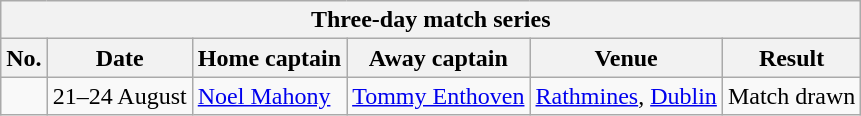<table class="wikitable">
<tr>
<th colspan="9">Three-day match series</th>
</tr>
<tr>
<th>No.</th>
<th>Date</th>
<th>Home captain</th>
<th>Away captain</th>
<th>Venue</th>
<th>Result</th>
</tr>
<tr>
<td></td>
<td>21–24 August</td>
<td><a href='#'>Noel Mahony</a></td>
<td><a href='#'>Tommy Enthoven</a></td>
<td><a href='#'>Rathmines</a>, <a href='#'>Dublin</a></td>
<td>Match drawn</td>
</tr>
</table>
